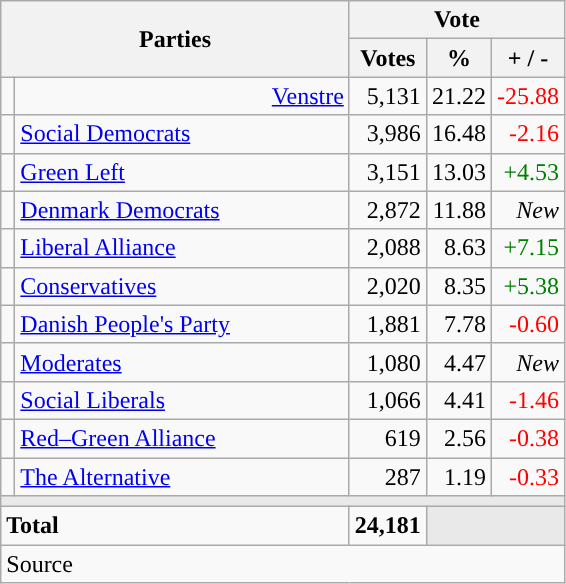<table class="wikitable" style="text-align:right;">
<tr>
<th style="text-align:centre;" rowspan="2" colspan="2" width="225">Parties</th>
<th colspan="3">Vote</th>
</tr>
<tr>
<th width="15">Votes</th>
<th width="15">%</th>
<th width="15">+ / -</th>
</tr>
<tr>
<td width=2 bgcolor=></td>
<td><a href='#'>Venstre</a></td>
<td>5,131</td>
<td>21.22</td>
<td style=color:red;>-25.88</td>
</tr>
<tr>
<td width=2 bgcolor=></td>
<td align=left><a href='#'>Social Democrats</a></td>
<td>3,986</td>
<td>16.48</td>
<td style=color:red;>-2.16</td>
</tr>
<tr>
<td width=2 bgcolor=></td>
<td align=left><a href='#'>Green Left</a></td>
<td>3,151</td>
<td>13.03</td>
<td style=color:green;>+4.53</td>
</tr>
<tr>
<td width=2 bgcolor=></td>
<td align=left><a href='#'>Denmark Democrats</a></td>
<td>2,872</td>
<td>11.88</td>
<td><em>New</em></td>
</tr>
<tr>
<td width=2 bgcolor=></td>
<td align=left><a href='#'>Liberal Alliance</a></td>
<td>2,088</td>
<td>8.63</td>
<td style=color:green;>+7.15</td>
</tr>
<tr>
<td width=2 bgcolor=></td>
<td align=left><a href='#'>Conservatives</a></td>
<td>2,020</td>
<td>8.35</td>
<td style=color:green;>+5.38</td>
</tr>
<tr>
<td width=2 bgcolor=></td>
<td align=left><a href='#'>Danish People's Party</a></td>
<td>1,881</td>
<td>7.78</td>
<td style=color:red;>-0.60</td>
</tr>
<tr>
<td width=2 bgcolor=></td>
<td align=left><a href='#'>Moderates</a></td>
<td>1,080</td>
<td>4.47</td>
<td><em>New</em></td>
</tr>
<tr>
<td width=2 bgcolor=></td>
<td align=left><a href='#'>Social Liberals</a></td>
<td>1,066</td>
<td>4.41</td>
<td style=color:red;>-1.46</td>
</tr>
<tr>
<td width=2 bgcolor=></td>
<td align=left><a href='#'>Red–Green Alliance</a></td>
<td>619</td>
<td>2.56</td>
<td style=color:red;>-0.38</td>
</tr>
<tr>
<td width=2 bgcolor=></td>
<td align=left><a href='#'>The Alternative</a></td>
<td>287</td>
<td>1.19</td>
<td style=color:red;>-0.33</td>
</tr>
<tr>
<td colspan="7" bgcolor="#E9E9E9"></td>
</tr>
<tr>
<td align="left" colspan="2"><strong>Total</strong></td>
<td><strong>24,181</strong></td>
<td bgcolor=#E9E9E9 colspan=2></td>
</tr>
<tr>
<td align="left" colspan="6">Source</td>
</tr>
</table>
